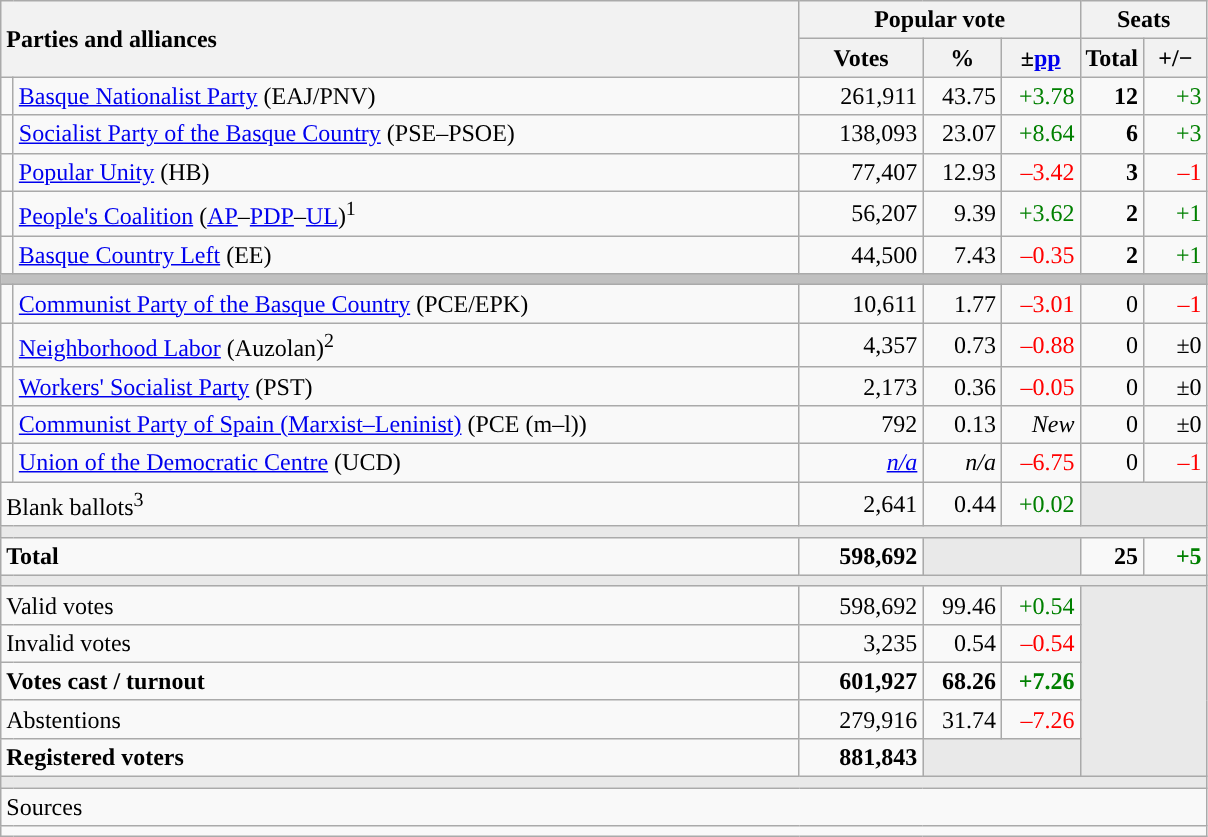<table class="wikitable" style="text-align:right;">
<tr>
<th style="text-align:left;" rowspan="2" colspan="2" width="525">Parties and alliances</th>
<th colspan="3">Popular vote</th>
<th colspan="2">Seats</th>
</tr>
<tr>
<th width="75">Votes</th>
<th width="45">%</th>
<th width="45">±<a href='#'>pp</a></th>
<th width="35">Total</th>
<th width="35">+/−</th>
</tr>
<tr>
<td width="1" style="color:inherit;background:"></td>
<td align="left"><a href='#'>Basque Nationalist Party</a> (EAJ/PNV)</td>
<td>261,911</td>
<td>43.75</td>
<td style="color:green;">+3.78</td>
<td><strong>12</strong></td>
<td style="color:green;">+3</td>
</tr>
<tr>
<td style="color:inherit;background:"></td>
<td align="left"><a href='#'>Socialist Party of the Basque Country</a> (PSE–PSOE)</td>
<td>138,093</td>
<td>23.07</td>
<td style="color:green;">+8.64</td>
<td><strong>6</strong></td>
<td style="color:green;">+3</td>
</tr>
<tr>
<td style="color:inherit;background:"></td>
<td align="left"><a href='#'>Popular Unity</a> (HB)</td>
<td>77,407</td>
<td>12.93</td>
<td style="color:red;">–3.42</td>
<td><strong>3</strong></td>
<td style="color:red;">–1</td>
</tr>
<tr>
<td style="color:inherit;background:"></td>
<td align="left"><a href='#'>People's Coalition</a> (<a href='#'>AP</a>–<a href='#'>PDP</a>–<a href='#'>UL</a>)<sup>1</sup></td>
<td>56,207</td>
<td>9.39</td>
<td style="color:green;">+3.62</td>
<td><strong>2</strong></td>
<td style="color:green;">+1</td>
</tr>
<tr>
<td style="color:inherit;background:"></td>
<td align="left"><a href='#'>Basque Country Left</a> (EE)</td>
<td>44,500</td>
<td>7.43</td>
<td style="color:red;">–0.35</td>
<td><strong>2</strong></td>
<td style="color:green;">+1</td>
</tr>
<tr>
<td colspan="7" bgcolor="#C0C0C0"></td>
</tr>
<tr>
<td style="color:inherit;background:"></td>
<td align="left"><a href='#'>Communist Party of the Basque Country</a> (PCE/EPK)</td>
<td>10,611</td>
<td>1.77</td>
<td style="color:red;">–3.01</td>
<td>0</td>
<td style="color:red;">–1</td>
</tr>
<tr>
<td style="color:inherit;background:"></td>
<td align="left"><a href='#'>Neighborhood Labor</a> (Auzolan)<sup>2</sup></td>
<td>4,357</td>
<td>0.73</td>
<td style="color:red;">–0.88</td>
<td>0</td>
<td>±0</td>
</tr>
<tr>
<td style="color:inherit;background:"></td>
<td align="left"><a href='#'>Workers' Socialist Party</a> (PST)</td>
<td>2,173</td>
<td>0.36</td>
<td style="color:red;">–0.05</td>
<td>0</td>
<td>±0</td>
</tr>
<tr>
<td style="color:inherit;background:"></td>
<td align="left"><a href='#'>Communist Party of Spain (Marxist–Leninist)</a> (PCE (m–l))</td>
<td>792</td>
<td>0.13</td>
<td><em>New</em></td>
<td>0</td>
<td>±0</td>
</tr>
<tr>
<td style="color:inherit;background:"></td>
<td align="left"><a href='#'>Union of the Democratic Centre</a> (UCD)</td>
<td><em><a href='#'>n/a</a></em></td>
<td><em>n/a</em></td>
<td style="color:red;">–6.75</td>
<td>0</td>
<td style="color:red;">–1</td>
</tr>
<tr>
<td align="left" colspan="2">Blank ballots<sup>3</sup></td>
<td>2,641</td>
<td>0.44</td>
<td style="color:green;">+0.02</td>
<td bgcolor="#E9E9E9" colspan="2"></td>
</tr>
<tr>
<td colspan="7" bgcolor="#E9E9E9"></td>
</tr>
<tr style="font-weight:bold;">
<td align="left" colspan="2">Total</td>
<td>598,692</td>
<td bgcolor="#E9E9E9" colspan="2"></td>
<td>25</td>
<td style="color:green;">+5</td>
</tr>
<tr>
<td colspan="7" bgcolor="#E9E9E9"></td>
</tr>
<tr>
<td align="left" colspan="2">Valid votes</td>
<td>598,692</td>
<td>99.46</td>
<td style="color:green;">+0.54</td>
<td bgcolor="#E9E9E9" colspan="2" rowspan="5"></td>
</tr>
<tr>
<td align="left" colspan="2">Invalid votes</td>
<td>3,235</td>
<td>0.54</td>
<td style="color:red;">–0.54</td>
</tr>
<tr style="font-weight:bold;">
<td align="left" colspan="2">Votes cast / turnout</td>
<td>601,927</td>
<td>68.26</td>
<td style="color:green;">+7.26</td>
</tr>
<tr>
<td align="left" colspan="2">Abstentions</td>
<td>279,916</td>
<td>31.74</td>
<td style="color:red;">–7.26</td>
</tr>
<tr style="font-weight:bold;">
<td align="left" colspan="2">Registered voters</td>
<td>881,843</td>
<td bgcolor="#E9E9E9" colspan="2"></td>
</tr>
<tr>
<td colspan="7" bgcolor="#E9E9E9"></td>
</tr>
<tr>
<td align="left" colspan="7">Sources</td>
</tr>
<tr>
<td colspan="7" style="text-align:left; max-width:790px;"></td>
</tr>
</table>
